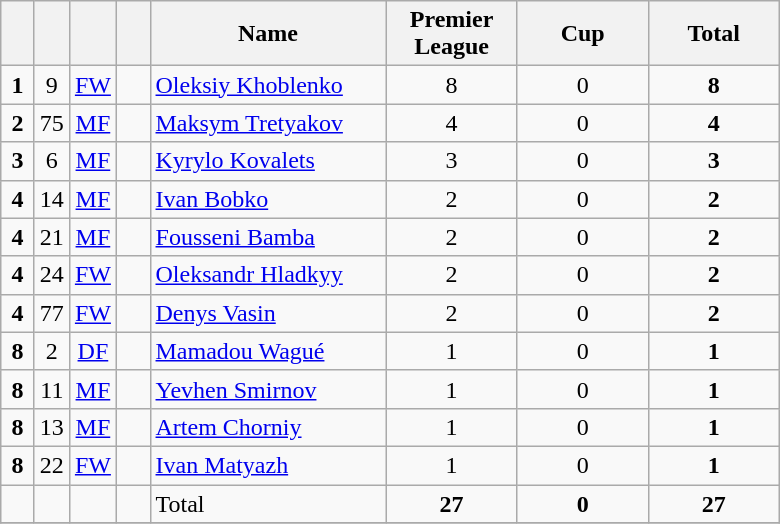<table class="wikitable" style="text-align:center">
<tr>
<th width=15></th>
<th width=15></th>
<th width=15></th>
<th width=15></th>
<th width=150>Name</th>
<th width=80><strong>Premier League</strong></th>
<th width=80><strong>Cup</strong></th>
<th width=80>Total</th>
</tr>
<tr>
<td><strong>1</strong></td>
<td>9</td>
<td><a href='#'>FW</a></td>
<td></td>
<td align=left><a href='#'>Oleksiy Khoblenko</a></td>
<td>8</td>
<td>0</td>
<td><strong>8</strong></td>
</tr>
<tr>
<td><strong>2</strong></td>
<td>75</td>
<td><a href='#'>MF</a></td>
<td></td>
<td align=left><a href='#'>Maksym Tretyakov</a></td>
<td>4</td>
<td>0</td>
<td><strong>4</strong></td>
</tr>
<tr>
<td><strong>3</strong></td>
<td>6</td>
<td><a href='#'>MF</a></td>
<td></td>
<td align=left><a href='#'>Kyrylo Kovalets</a></td>
<td>3</td>
<td>0</td>
<td><strong>3</strong></td>
</tr>
<tr>
<td><strong>4</strong></td>
<td>14</td>
<td><a href='#'>MF</a></td>
<td></td>
<td align=left><a href='#'>Ivan Bobko</a></td>
<td>2</td>
<td>0</td>
<td><strong>2</strong></td>
</tr>
<tr>
<td><strong>4</strong></td>
<td>21</td>
<td><a href='#'>MF</a></td>
<td></td>
<td align=left><a href='#'>Fousseni Bamba</a></td>
<td>2</td>
<td>0</td>
<td><strong>2</strong></td>
</tr>
<tr>
<td><strong>4</strong></td>
<td>24</td>
<td><a href='#'>FW</a></td>
<td></td>
<td align=left><a href='#'>Oleksandr Hladkyy</a></td>
<td>2</td>
<td>0</td>
<td><strong>2</strong></td>
</tr>
<tr>
<td><strong>4</strong></td>
<td>77</td>
<td><a href='#'>FW</a></td>
<td></td>
<td align=left><a href='#'>Denys Vasin</a></td>
<td>2</td>
<td>0</td>
<td><strong>2</strong></td>
</tr>
<tr>
<td><strong>8</strong></td>
<td>2</td>
<td><a href='#'>DF</a></td>
<td></td>
<td align=left><a href='#'>Mamadou Wagué</a></td>
<td>1</td>
<td>0</td>
<td><strong>1</strong></td>
</tr>
<tr>
<td><strong>8</strong></td>
<td>11</td>
<td><a href='#'>MF</a></td>
<td></td>
<td align=left><a href='#'>Yevhen Smirnov</a></td>
<td>1</td>
<td>0</td>
<td><strong>1</strong></td>
</tr>
<tr>
<td><strong>8</strong></td>
<td>13</td>
<td><a href='#'>MF</a></td>
<td></td>
<td align=left><a href='#'>Artem Chorniy</a></td>
<td>1</td>
<td>0</td>
<td><strong>1</strong></td>
</tr>
<tr>
<td><strong>8</strong></td>
<td>22</td>
<td><a href='#'>FW</a></td>
<td></td>
<td align=left><a href='#'>Ivan Matyazh</a></td>
<td>1</td>
<td>0</td>
<td><strong>1</strong></td>
</tr>
<tr>
<td></td>
<td></td>
<td></td>
<td></td>
<td align=left>Total</td>
<td><strong>27</strong></td>
<td><strong>0</strong></td>
<td><strong>27</strong></td>
</tr>
<tr>
</tr>
</table>
